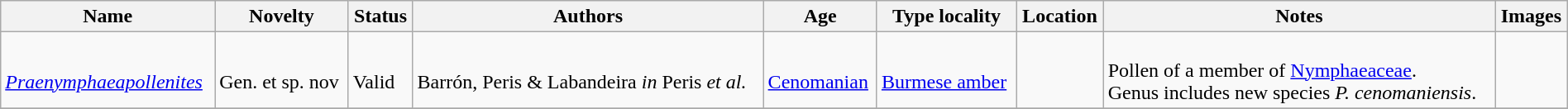<table class="wikitable sortable" align="center" width="100%">
<tr>
<th>Name</th>
<th>Novelty</th>
<th>Status</th>
<th>Authors</th>
<th>Age</th>
<th>Type locality</th>
<th>Location</th>
<th>Notes</th>
<th>Images</th>
</tr>
<tr>
<td><br><em><a href='#'>Praenymphaeapollenites</a></em></td>
<td><br>Gen. et sp. nov</td>
<td><br>Valid</td>
<td><br>Barrón, Peris & Labandeira <em>in</em> Peris <em>et al.</em></td>
<td><br><a href='#'>Cenomanian</a></td>
<td><br><a href='#'>Burmese amber</a></td>
<td><br></td>
<td><br>Pollen of a member of <a href='#'>Nymphaeaceae</a>.<br> Genus includes new species <em>P. cenomaniensis</em>.</td>
<td></td>
</tr>
<tr>
</tr>
</table>
